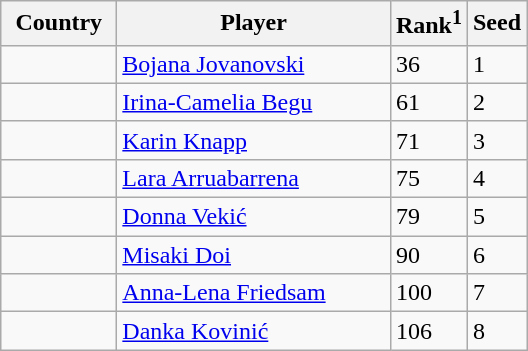<table class="sortable wikitable">
<tr>
<th width="70">Country</th>
<th width="175">Player</th>
<th>Rank<sup>1</sup></th>
<th>Seed</th>
</tr>
<tr>
<td></td>
<td><a href='#'>Bojana Jovanovski</a></td>
<td>36</td>
<td>1</td>
</tr>
<tr>
<td></td>
<td><a href='#'>Irina-Camelia Begu</a></td>
<td>61</td>
<td>2</td>
</tr>
<tr>
<td></td>
<td><a href='#'>Karin Knapp</a></td>
<td>71</td>
<td>3</td>
</tr>
<tr>
<td></td>
<td><a href='#'>Lara Arruabarrena</a></td>
<td>75</td>
<td>4</td>
</tr>
<tr>
<td></td>
<td><a href='#'>Donna Vekić</a></td>
<td>79</td>
<td>5</td>
</tr>
<tr>
<td></td>
<td><a href='#'>Misaki Doi</a></td>
<td>90</td>
<td>6</td>
</tr>
<tr>
<td></td>
<td><a href='#'>Anna-Lena Friedsam</a></td>
<td>100</td>
<td>7</td>
</tr>
<tr>
<td></td>
<td><a href='#'>Danka Kovinić</a></td>
<td>106</td>
<td>8</td>
</tr>
</table>
